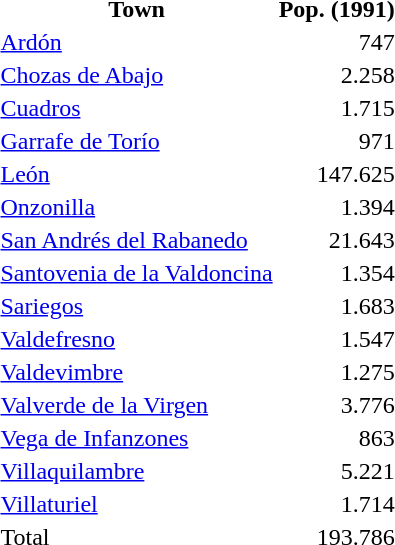<table class="nicetable">
<tr>
<th>Town</th>
<th>Pop. (1991)</th>
</tr>
<tr>
<td><a href='#'>Ardón</a></td>
<td align=right>747</td>
</tr>
<tr>
<td><a href='#'>Chozas de Abajo</a></td>
<td align=right>2.258</td>
</tr>
<tr>
<td><a href='#'>Cuadros</a></td>
<td align=right>1.715</td>
</tr>
<tr>
<td><a href='#'>Garrafe de Torío</a></td>
<td align=right>971</td>
</tr>
<tr>
<td><a href='#'>León</a></td>
<td align=right>147.625</td>
</tr>
<tr>
<td><a href='#'>Onzonilla</a></td>
<td align=right>1.394</td>
</tr>
<tr>
<td><a href='#'>San Andrés del Rabanedo</a></td>
<td align=right>21.643</td>
</tr>
<tr>
<td><a href='#'>Santovenia de la Valdoncina</a></td>
<td align=right>1.354</td>
</tr>
<tr>
<td><a href='#'>Sariegos</a></td>
<td align=right>1.683</td>
</tr>
<tr>
<td><a href='#'>Valdefresno</a></td>
<td align=right>1.547</td>
</tr>
<tr>
<td><a href='#'>Valdevimbre</a></td>
<td align=right>1.275</td>
</tr>
<tr>
<td><a href='#'>Valverde de la Virgen</a></td>
<td align=right>3.776</td>
</tr>
<tr>
<td><a href='#'>Vega de Infanzones</a></td>
<td align=right>863</td>
</tr>
<tr>
<td><a href='#'>Villaquilambre</a></td>
<td align=right>5.221</td>
</tr>
<tr>
<td><a href='#'>Villaturiel</a></td>
<td align=right>1.714</td>
</tr>
<tr>
<td>Total</td>
<td align=right>193.786</td>
</tr>
<tr>
</tr>
</table>
